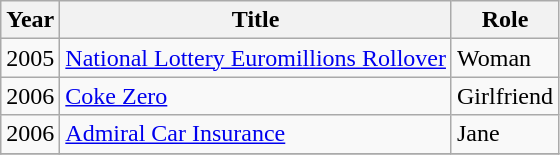<table class="wikitable">
<tr>
<th>Year</th>
<th>Title</th>
<th>Role</th>
</tr>
<tr>
<td>2005</td>
<td><a href='#'>National Lottery Euromillions Rollover</a></td>
<td>Woman</td>
</tr>
<tr>
<td>2006</td>
<td><a href='#'>Coke Zero</a></td>
<td>Girlfriend</td>
</tr>
<tr>
<td>2006</td>
<td><a href='#'>Admiral Car Insurance</a></td>
<td>Jane</td>
</tr>
<tr>
</tr>
</table>
